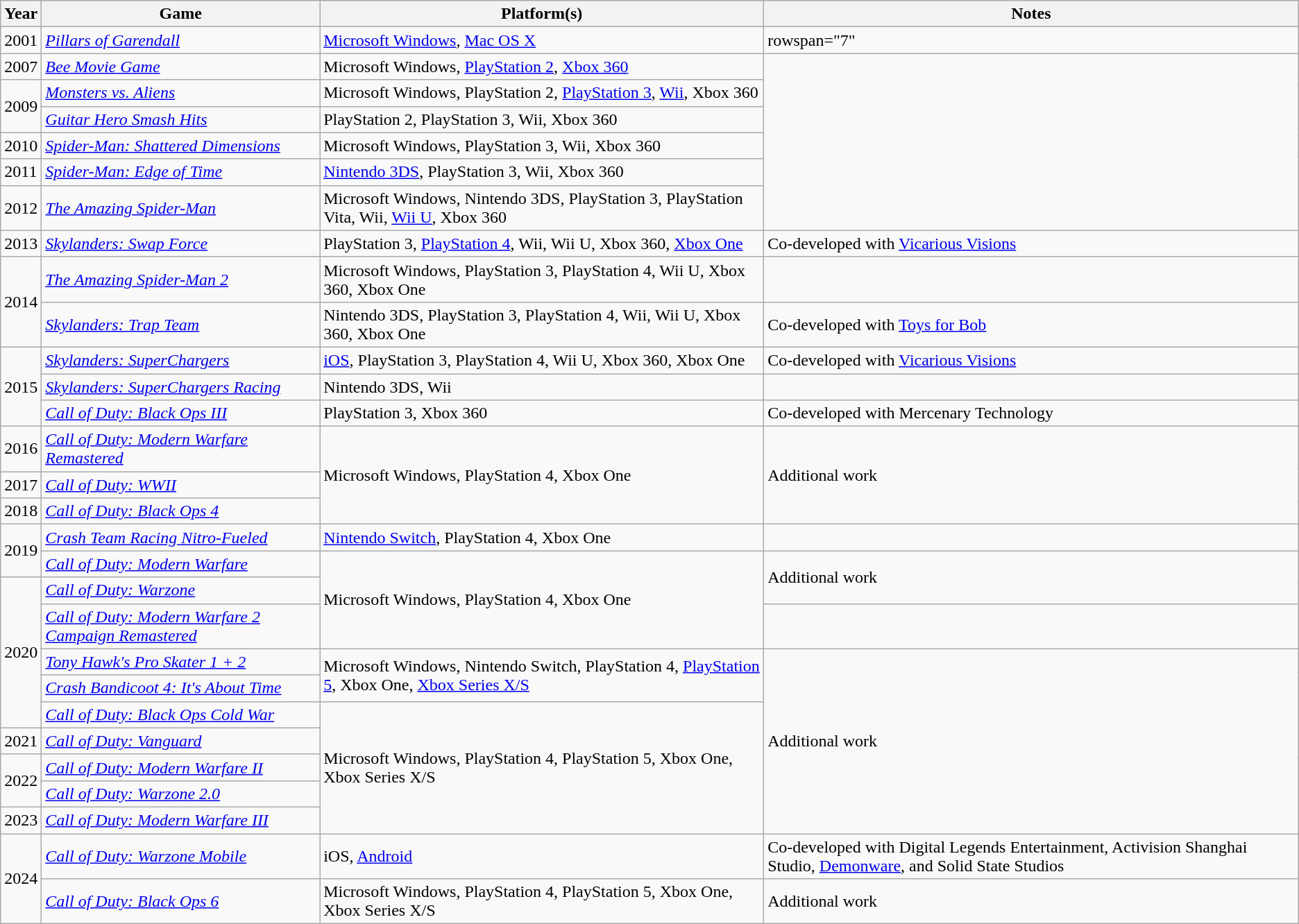<table class="wikitable sortable">
<tr>
<th>Year</th>
<th>Game</th>
<th>Platform(s)</th>
<th>Notes</th>
</tr>
<tr>
<td>2001</td>
<td><em><a href='#'>Pillars of Garendall</a></em></td>
<td><a href='#'>Microsoft Windows</a>, <a href='#'>Mac OS X</a></td>
<td>rowspan="7" </td>
</tr>
<tr>
<td>2007</td>
<td><em><a href='#'>Bee Movie Game</a></em></td>
<td>Microsoft Windows, <a href='#'>PlayStation 2</a>, <a href='#'>Xbox 360</a></td>
</tr>
<tr>
<td rowspan="2">2009</td>
<td><em><a href='#'>Monsters vs. Aliens</a></em></td>
<td>Microsoft Windows, PlayStation 2, <a href='#'>PlayStation 3</a>, <a href='#'>Wii</a>, Xbox 360</td>
</tr>
<tr>
<td><em><a href='#'>Guitar Hero Smash Hits</a></em></td>
<td>PlayStation 2, PlayStation 3, Wii, Xbox 360</td>
</tr>
<tr>
<td>2010</td>
<td><em><a href='#'>Spider-Man: Shattered Dimensions</a></em></td>
<td>Microsoft Windows, PlayStation 3, Wii, Xbox 360</td>
</tr>
<tr>
<td>2011</td>
<td><em><a href='#'>Spider-Man: Edge of Time</a></em></td>
<td><a href='#'>Nintendo 3DS</a>, PlayStation 3, Wii, Xbox 360</td>
</tr>
<tr>
<td>2012</td>
<td><em><a href='#'>The Amazing Spider-Man</a></em></td>
<td>Microsoft Windows, Nintendo 3DS, PlayStation 3, PlayStation Vita, Wii, <a href='#'>Wii U</a>, Xbox 360</td>
</tr>
<tr>
<td>2013</td>
<td><em><a href='#'>Skylanders: Swap Force</a></em></td>
<td>PlayStation 3, <a href='#'>PlayStation 4</a>, Wii, Wii U, Xbox 360, <a href='#'>Xbox One</a></td>
<td>Co-developed with <a href='#'>Vicarious Visions</a></td>
</tr>
<tr>
<td rowspan="2">2014</td>
<td><em><a href='#'>The Amazing Spider-Man 2</a></em></td>
<td>Microsoft Windows, PlayStation 3, PlayStation 4, Wii U, Xbox 360, Xbox One</td>
<td></td>
</tr>
<tr>
<td><em><a href='#'>Skylanders: Trap Team</a></em></td>
<td>Nintendo 3DS, PlayStation 3, PlayStation 4, Wii, Wii U, Xbox 360, Xbox One</td>
<td>Co-developed with <a href='#'>Toys for Bob</a></td>
</tr>
<tr>
<td rowspan="3">2015</td>
<td><em><a href='#'>Skylanders: SuperChargers</a></em></td>
<td><a href='#'>iOS</a>, PlayStation 3, PlayStation 4, Wii U, Xbox 360, Xbox One</td>
<td>Co-developed with <a href='#'>Vicarious Visions</a></td>
</tr>
<tr>
<td><em><a href='#'>Skylanders: SuperChargers Racing</a></em></td>
<td>Nintendo 3DS, Wii</td>
<td></td>
</tr>
<tr>
<td><em><a href='#'>Call of Duty: Black Ops III</a></em></td>
<td>PlayStation 3, Xbox 360</td>
<td>Co-developed with Mercenary Technology</td>
</tr>
<tr>
<td>2016</td>
<td><em><a href='#'>Call of Duty: Modern Warfare Remastered</a></em></td>
<td rowspan="3">Microsoft Windows, PlayStation 4, Xbox One</td>
<td rowspan="3">Additional work</td>
</tr>
<tr>
<td>2017</td>
<td><em><a href='#'>Call of Duty: WWII</a></em></td>
</tr>
<tr>
<td>2018</td>
<td><em><a href='#'>Call of Duty: Black Ops 4</a></em></td>
</tr>
<tr>
<td rowspan="2">2019</td>
<td><em><a href='#'>Crash Team Racing Nitro-Fueled</a></em></td>
<td><a href='#'>Nintendo Switch</a>, PlayStation 4, Xbox One</td>
<td></td>
</tr>
<tr>
<td><em><a href='#'>Call of Duty: Modern Warfare</a></em></td>
<td rowspan="3">Microsoft Windows, PlayStation 4, Xbox One</td>
<td rowspan="2">Additional work</td>
</tr>
<tr>
<td rowspan="5">2020</td>
<td><em><a href='#'>Call of Duty: Warzone</a></em></td>
</tr>
<tr>
<td><em><a href='#'>Call of Duty: Modern Warfare 2 Campaign Remastered</a></em></td>
<td></td>
</tr>
<tr>
<td><em><a href='#'>Tony Hawk's Pro Skater 1 + 2</a></em></td>
<td rowspan="2">Microsoft Windows, Nintendo Switch, PlayStation 4, <a href='#'>PlayStation 5</a>, Xbox One, <a href='#'>Xbox Series X/S</a></td>
<td rowspan="7">Additional work</td>
</tr>
<tr>
<td><em><a href='#'>Crash Bandicoot 4: It's About Time</a></em></td>
</tr>
<tr>
<td><em><a href='#'>Call of Duty: Black Ops Cold War</a></em></td>
<td rowspan="5">Microsoft Windows, PlayStation 4, PlayStation 5, Xbox One, Xbox Series X/S</td>
</tr>
<tr>
<td>2021</td>
<td><em><a href='#'>Call of Duty: Vanguard</a></em></td>
</tr>
<tr>
<td rowspan="2">2022</td>
<td><a href='#'><em>Call of Duty: Modern Warfare II</em></a></td>
</tr>
<tr>
<td><em><a href='#'>Call of Duty: Warzone 2.0</a></em></td>
</tr>
<tr>
<td>2023</td>
<td><em><a href='#'>Call of Duty: Modern Warfare III</a></em></td>
</tr>
<tr>
<td rowspan="2">2024</td>
<td><em><a href='#'>Call of Duty: Warzone Mobile</a></em></td>
<td>iOS, <a href='#'>Android</a></td>
<td>Co-developed with Digital Legends Entertainment, Activision Shanghai Studio, <a href='#'>Demonware</a>, and Solid State Studios</td>
</tr>
<tr>
<td><em><a href='#'>Call of Duty: Black Ops 6</a></em></td>
<td>Microsoft Windows, PlayStation 4, PlayStation 5, Xbox One, Xbox Series X/S</td>
<td>Additional work</td>
</tr>
</table>
